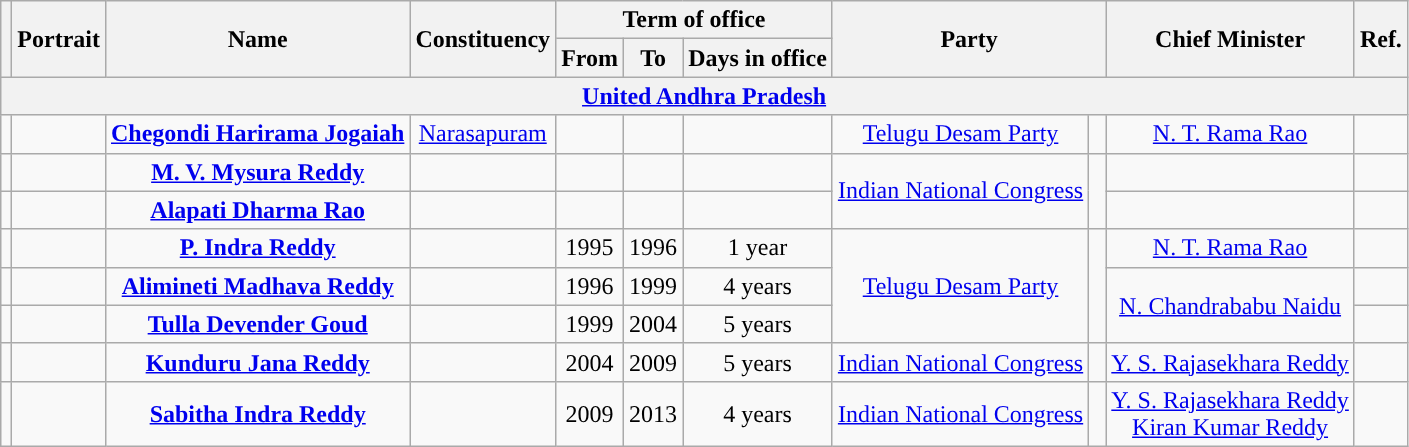<table class="wikitable sortable" style="text-align:center" |>
<tr>
<th rowspan="2" scope="col"></th>
<th rowspan="2">Portrait</th>
<th rowspan="2">Name</th>
<th rowspan="2">Constituency</th>
<th colspan="3">Term of office</th>
<th colspan="2" rowspan="2">Party</th>
<th rowspan="2">Chief Minister</th>
<th rowspan="2">Ref.</th>
</tr>
<tr>
<th>From</th>
<th>To</th>
<th>Days in office</th>
</tr>
<tr>
<th colspan=11><a href='#'>United Andhra Pradesh</a></th>
</tr>
<tr>
<td></td>
<td></td>
<td><strong><a href='#'>Chegondi Harirama Jogaiah</a></strong></td>
<td><a href='#'>Narasapuram</a></td>
<td></td>
<td></td>
<td></td>
<td><a href='#'>Telugu Desam Party</a></td>
<td></td>
<td><a href='#'>N. T. Rama Rao</a></td>
<td></td>
</tr>
<tr>
<td></td>
<td></td>
<td><strong><a href='#'>M. V. Mysura Reddy</a></strong></td>
<td></td>
<td></td>
<td></td>
<td></td>
<td rowspan=2><a href='#'>Indian National Congress</a></td>
<td rowspan=2 width="4px"></td>
<td></td>
<td></td>
</tr>
<tr>
<td></td>
<td></td>
<td><strong><a href='#'>Alapati Dharma Rao</a></strong></td>
<td></td>
<td></td>
<td></td>
<td></td>
<td></td>
<td></td>
</tr>
<tr>
<td></td>
<td></td>
<td><strong><a href='#'>P. Indra Reddy</a></strong></td>
<td></td>
<td>1995</td>
<td>1996</td>
<td>1 year</td>
<td rowspan=3><a href='#'>Telugu Desam Party</a></td>
<td rowspan="3" width="4px"></td>
<td><a href='#'>N. T. Rama Rao</a></td>
<td></td>
</tr>
<tr>
<td></td>
<td></td>
<td><strong><a href='#'>Alimineti Madhava Reddy</a></strong></td>
<td></td>
<td>1996</td>
<td>1999</td>
<td>4 years</td>
<td rowspan=2><a href='#'>N. Chandrababu Naidu</a></td>
<td></td>
</tr>
<tr>
<td></td>
<td></td>
<td><strong><a href='#'>Tulla Devender Goud</a></strong></td>
<td></td>
<td>1999</td>
<td>2004</td>
<td>5 years</td>
<td></td>
</tr>
<tr>
<td></td>
<td></td>
<td><strong><a href='#'>Kunduru Jana Reddy</a></strong></td>
<td></td>
<td>2004</td>
<td>2009</td>
<td>5 years</td>
<td><a href='#'>Indian National Congress</a></td>
<td width="4px"></td>
<td><a href='#'>Y. S. Rajasekhara Reddy</a></td>
<td></td>
</tr>
<tr>
<td></td>
<td></td>
<td><strong><a href='#'>Sabitha Indra Reddy</a></strong></td>
<td></td>
<td>2009</td>
<td>2013</td>
<td>4 years</td>
<td><a href='#'>Indian National Congress</a></td>
<td width="4px"></td>
<td><a href='#'>Y. S. Rajasekhara Reddy</a><br><a href='#'>Kiran Kumar Reddy</a></td>
<td></td>
</tr>
</table>
